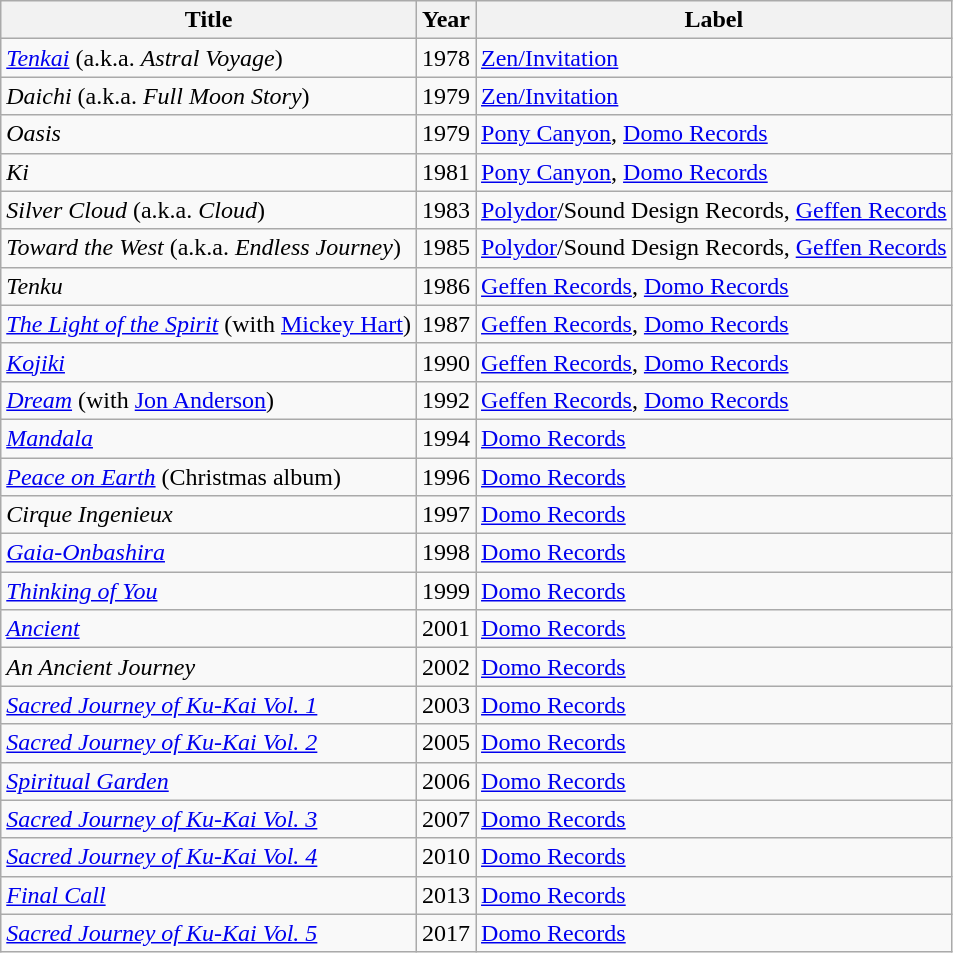<table class="wikitable">
<tr>
<th>Title</th>
<th>Year</th>
<th>Label</th>
</tr>
<tr>
<td><em><a href='#'>Tenkai</a></em> (a.k.a. <em>Astral Voyage</em>)</td>
<td>1978</td>
<td><a href='#'>Zen/Invitation</a></td>
</tr>
<tr>
<td><em>Daichi</em> (a.k.a. <em>Full Moon Story</em>)</td>
<td>1979</td>
<td><a href='#'>Zen/Invitation</a></td>
</tr>
<tr>
<td><em>Oasis</em></td>
<td>1979</td>
<td><a href='#'>Pony Canyon</a>, <a href='#'>Domo Records</a></td>
</tr>
<tr>
<td><em>Ki</em></td>
<td>1981</td>
<td><a href='#'>Pony Canyon</a>, <a href='#'>Domo Records</a></td>
</tr>
<tr>
<td><em>Silver Cloud</em> (a.k.a. <em>Cloud</em>)</td>
<td>1983</td>
<td><a href='#'>Polydor</a>/Sound Design Records, <a href='#'>Geffen Records</a></td>
</tr>
<tr>
<td><em>Toward the West</em> (a.k.a. <em>Endless Journey</em>)</td>
<td>1985</td>
<td><a href='#'>Polydor</a>/Sound Design Records, <a href='#'>Geffen Records</a></td>
</tr>
<tr>
<td><em>Tenku</em></td>
<td>1986</td>
<td><a href='#'>Geffen Records</a>, <a href='#'>Domo Records</a></td>
</tr>
<tr>
<td><em><a href='#'>The Light of the Spirit</a></em> (with <a href='#'>Mickey Hart</a>)</td>
<td>1987</td>
<td><a href='#'>Geffen Records</a>, <a href='#'>Domo Records</a></td>
</tr>
<tr>
<td><em><a href='#'>Kojiki</a></em></td>
<td>1990</td>
<td><a href='#'>Geffen Records</a>, <a href='#'>Domo Records</a></td>
</tr>
<tr>
<td><em><a href='#'>Dream</a></em> (with <a href='#'>Jon Anderson</a>)</td>
<td>1992</td>
<td><a href='#'>Geffen Records</a>, <a href='#'>Domo Records</a></td>
</tr>
<tr>
<td><em><a href='#'>Mandala</a></em></td>
<td>1994</td>
<td><a href='#'>Domo Records</a></td>
</tr>
<tr>
<td><em><a href='#'>Peace on Earth</a></em> (Christmas album)</td>
<td>1996</td>
<td><a href='#'>Domo Records</a></td>
</tr>
<tr>
<td><em>Cirque Ingenieux</em></td>
<td>1997</td>
<td><a href='#'>Domo Records</a></td>
</tr>
<tr>
<td><em><a href='#'>Gaia-Onbashira</a></em></td>
<td>1998</td>
<td><a href='#'>Domo Records</a></td>
</tr>
<tr>
<td><em><a href='#'>Thinking of You</a></em></td>
<td>1999</td>
<td><a href='#'>Domo Records</a></td>
</tr>
<tr>
<td><em><a href='#'>Ancient</a></em></td>
<td>2001</td>
<td><a href='#'>Domo Records</a></td>
</tr>
<tr>
<td><em>An Ancient Journey</em></td>
<td>2002</td>
<td><a href='#'>Domo Records</a></td>
</tr>
<tr>
<td><em><a href='#'>Sacred Journey of Ku-Kai Vol. 1</a></em></td>
<td>2003</td>
<td><a href='#'>Domo Records</a></td>
</tr>
<tr>
<td><em><a href='#'>Sacred Journey of Ku-Kai Vol. 2</a></em></td>
<td>2005</td>
<td><a href='#'>Domo Records</a></td>
</tr>
<tr>
<td><em><a href='#'>Spiritual Garden</a></em></td>
<td>2006</td>
<td><a href='#'>Domo Records</a></td>
</tr>
<tr>
<td><em><a href='#'>Sacred Journey of Ku-Kai Vol. 3</a></em></td>
<td>2007</td>
<td><a href='#'>Domo Records</a></td>
</tr>
<tr>
<td><em><a href='#'>Sacred Journey of Ku-Kai Vol. 4</a></em></td>
<td>2010</td>
<td><a href='#'>Domo Records</a></td>
</tr>
<tr>
<td><em><a href='#'>Final Call</a></em></td>
<td>2013</td>
<td><a href='#'>Domo Records</a></td>
</tr>
<tr>
<td><em><a href='#'>Sacred Journey of Ku-Kai Vol. 5</a></em></td>
<td>2017</td>
<td><a href='#'>Domo Records</a></td>
</tr>
</table>
